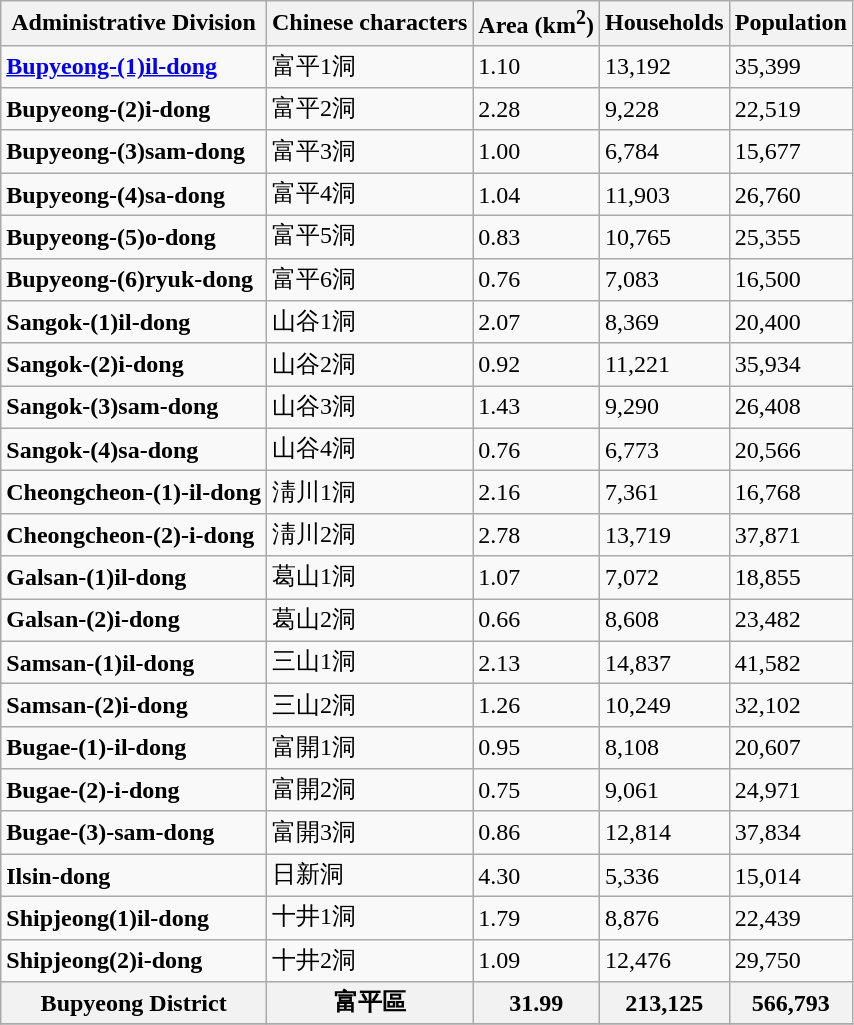<table class="wikitable sortable">
<tr>
<th>Administrative Division</th>
<th>Chinese characters</th>
<th>Area (km<sup>2</sup>)</th>
<th>Households</th>
<th>Population</th>
</tr>
<tr>
<td><strong><a href='#'>Bupyeong-(1)il-dong</a></strong></td>
<td>富平1洞</td>
<td>1.10</td>
<td>13,192</td>
<td>35,399</td>
</tr>
<tr>
<td><strong>Bupyeong-(2)i-dong</strong></td>
<td>富平2洞</td>
<td>2.28</td>
<td>9,228</td>
<td>22,519</td>
</tr>
<tr>
<td><strong>Bupyeong-(3)sam-dong</strong></td>
<td>富平3洞</td>
<td>1.00</td>
<td>6,784</td>
<td>15,677</td>
</tr>
<tr>
<td><strong>Bupyeong-(4)sa-dong</strong></td>
<td>富平4洞</td>
<td>1.04</td>
<td>11,903</td>
<td>26,760</td>
</tr>
<tr>
<td><strong>Bupyeong-(5)o-dong</strong></td>
<td>富平5洞</td>
<td>0.83</td>
<td>10,765</td>
<td>25,355</td>
</tr>
<tr>
<td><strong>Bupyeong-(6)ryuk-dong</strong></td>
<td>富平6洞</td>
<td>0.76</td>
<td>7,083</td>
<td>16,500</td>
</tr>
<tr>
<td><strong>Sangok-(1)il-dong</strong></td>
<td>山谷1洞</td>
<td>2.07</td>
<td>8,369</td>
<td>20,400</td>
</tr>
<tr>
<td><strong>Sangok-(2)i-dong</strong></td>
<td>山谷2洞</td>
<td>0.92</td>
<td>11,221</td>
<td>35,934</td>
</tr>
<tr>
<td><strong>Sangok-(3)sam-dong</strong></td>
<td>山谷3洞</td>
<td>1.43</td>
<td>9,290</td>
<td>26,408</td>
</tr>
<tr>
<td><strong>Sangok-(4)sa-dong</strong></td>
<td>山谷4洞</td>
<td>0.76</td>
<td>6,773</td>
<td>20,566</td>
</tr>
<tr>
<td><strong>Cheongcheon-(1)-il-dong</strong></td>
<td>淸川1洞</td>
<td>2.16</td>
<td>7,361</td>
<td>16,768</td>
</tr>
<tr>
<td><strong>Cheongcheon-(2)-i-dong</strong></td>
<td>淸川2洞</td>
<td>2.78</td>
<td>13,719</td>
<td>37,871</td>
</tr>
<tr>
<td><strong>Galsan-(1)il-dong</strong></td>
<td>葛山1洞</td>
<td>1.07</td>
<td>7,072</td>
<td>18,855</td>
</tr>
<tr>
<td><strong>Galsan-(2)i-dong</strong></td>
<td>葛山2洞</td>
<td>0.66</td>
<td>8,608</td>
<td>23,482</td>
</tr>
<tr>
<td><strong>Samsan-(1)il-dong</strong></td>
<td>三山1洞</td>
<td>2.13</td>
<td>14,837</td>
<td>41,582</td>
</tr>
<tr>
<td><strong>Samsan-(2)i-dong</strong></td>
<td>三山2洞</td>
<td>1.26</td>
<td>10,249</td>
<td>32,102</td>
</tr>
<tr>
<td><strong>Bugae-(1)-il-dong</strong></td>
<td>富開1洞</td>
<td>0.95</td>
<td>8,108</td>
<td>20,607</td>
</tr>
<tr>
<td><strong>Bugae-(2)-i-dong</strong></td>
<td>富開2洞</td>
<td>0.75</td>
<td>9,061</td>
<td>24,971</td>
</tr>
<tr>
<td><strong>Bugae-(3)-sam-dong</strong></td>
<td>富開3洞</td>
<td>0.86</td>
<td>12,814</td>
<td>37,834</td>
</tr>
<tr>
<td><strong>Ilsin-dong</strong></td>
<td>日新洞</td>
<td>4.30</td>
<td>5,336</td>
<td>15,014</td>
</tr>
<tr>
<td><strong>Shipjeong(1)il-dong</strong></td>
<td>十井1洞</td>
<td>1.79</td>
<td>8,876</td>
<td>22,439</td>
</tr>
<tr>
<td><strong>Shipjeong(2)i-dong</strong></td>
<td>十井2洞</td>
<td>1.09</td>
<td>12,476</td>
<td>29,750</td>
</tr>
<tr>
<th>Bupyeong District</th>
<th>富平區</th>
<th>31.99</th>
<th>213,125</th>
<th>566,793</th>
</tr>
<tr>
</tr>
</table>
